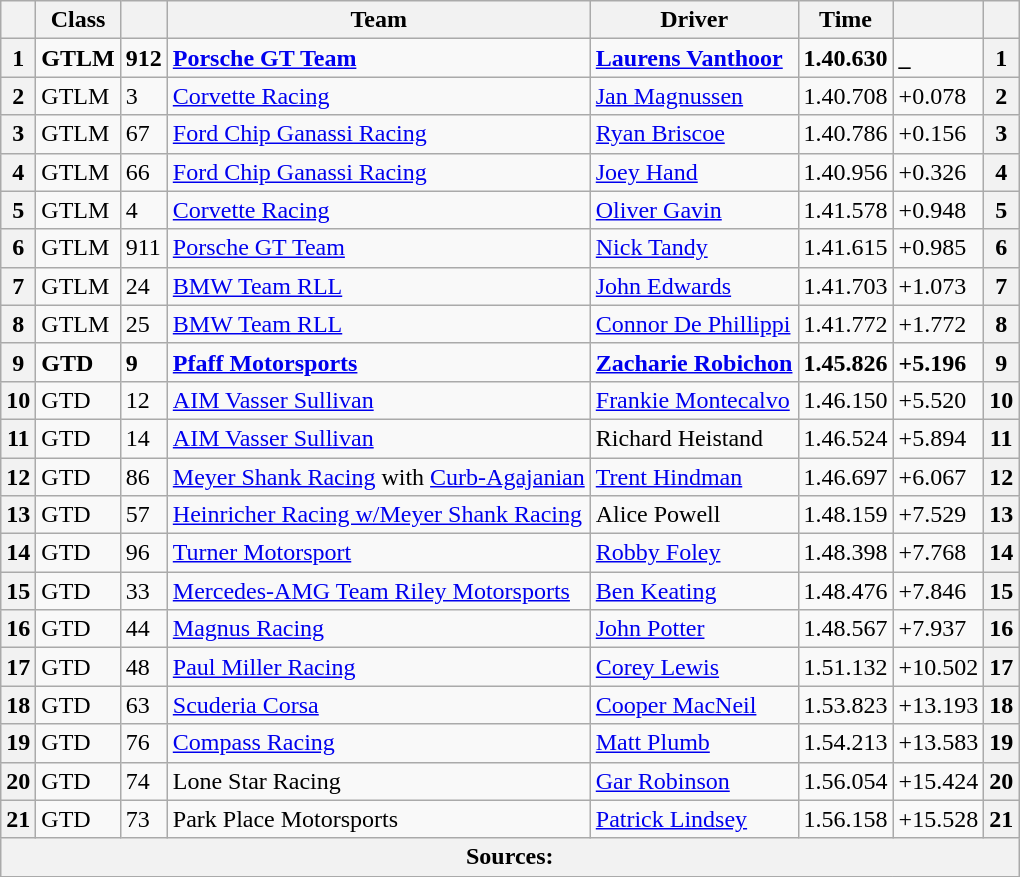<table class="wikitable">
<tr>
<th scope="col"></th>
<th scope="col">Class</th>
<th scope="col"></th>
<th scope="col">Team</th>
<th scope="col">Driver</th>
<th scope="col">Time</th>
<th scope="col"></th>
<th scope="col"></th>
</tr>
<tr style="font-weight:bold">
<th scope="row">1</th>
<td>GTLM</td>
<td>912</td>
<td> <a href='#'>Porsche GT Team</a></td>
<td> <a href='#'>Laurens Vanthoor</a></td>
<td>1.40.630</td>
<td>_</td>
<th>1 </th>
</tr>
<tr>
<th scope="row">2</th>
<td>GTLM</td>
<td>3</td>
<td> <a href='#'>Corvette Racing</a></td>
<td> <a href='#'>Jan Magnussen</a></td>
<td>1.40.708</td>
<td>+0.078</td>
<th>2</th>
</tr>
<tr>
<th scope="row">3</th>
<td>GTLM</td>
<td>67</td>
<td> <a href='#'>Ford Chip Ganassi Racing</a></td>
<td> <a href='#'>Ryan Briscoe</a></td>
<td>1.40.786</td>
<td>+0.156</td>
<th>3</th>
</tr>
<tr>
<th scope="row">4</th>
<td>GTLM</td>
<td>66</td>
<td> <a href='#'>Ford Chip Ganassi Racing</a></td>
<td> <a href='#'>Joey Hand</a></td>
<td>1.40.956</td>
<td>+0.326</td>
<th>4</th>
</tr>
<tr>
<th scope="row">5</th>
<td>GTLM</td>
<td>4</td>
<td> <a href='#'>Corvette Racing</a></td>
<td> <a href='#'>Oliver Gavin</a></td>
<td>1.41.578</td>
<td>+0.948</td>
<th>5</th>
</tr>
<tr>
<th scope="row">6</th>
<td>GTLM</td>
<td>911</td>
<td> <a href='#'>Porsche GT Team</a></td>
<td> <a href='#'>Nick Tandy</a></td>
<td>1.41.615</td>
<td>+0.985</td>
<th>6</th>
</tr>
<tr>
<th scope="row">7</th>
<td>GTLM</td>
<td>24</td>
<td> <a href='#'>BMW Team RLL</a></td>
<td> <a href='#'>John Edwards</a></td>
<td>1.41.703</td>
<td>+1.073</td>
<th>7</th>
</tr>
<tr>
<th scope="row">8</th>
<td>GTLM</td>
<td>25</td>
<td> <a href='#'>BMW Team RLL</a></td>
<td> <a href='#'>Connor De Phillippi</a></td>
<td>1.41.772</td>
<td>+1.772</td>
<th>8</th>
</tr>
<tr style="font-weight:bold">
<th scope="row">9</th>
<td>GTD</td>
<td>9</td>
<td> <a href='#'>Pfaff Motorsports</a></td>
<td> <a href='#'>Zacharie Robichon</a></td>
<td>1.45.826</td>
<td>+5.196</td>
<th>9</th>
</tr>
<tr>
<th scope="row">10</th>
<td>GTD</td>
<td>12</td>
<td> <a href='#'>AIM Vasser Sullivan</a></td>
<td> <a href='#'>Frankie Montecalvo</a></td>
<td>1.46.150</td>
<td>+5.520</td>
<th>10</th>
</tr>
<tr>
<th scope="row">11</th>
<td>GTD</td>
<td>14</td>
<td> <a href='#'>AIM Vasser Sullivan</a></td>
<td> Richard Heistand</td>
<td>1.46.524</td>
<td>+5.894</td>
<th>11</th>
</tr>
<tr>
<th scope="row">12</th>
<td>GTD</td>
<td>86</td>
<td> <a href='#'>Meyer Shank Racing</a> with <a href='#'>Curb-Agajanian</a></td>
<td> <a href='#'>Trent Hindman</a></td>
<td>1.46.697</td>
<td>+6.067</td>
<th>12</th>
</tr>
<tr>
<th scope="row">13</th>
<td>GTD</td>
<td>57</td>
<td> <a href='#'>Heinricher Racing w/Meyer Shank Racing</a></td>
<td> Alice Powell</td>
<td>1.48.159</td>
<td>+7.529</td>
<th>13</th>
</tr>
<tr>
<th scope="row">14</th>
<td>GTD</td>
<td>96</td>
<td> <a href='#'>Turner Motorsport</a></td>
<td> <a href='#'>Robby Foley</a></td>
<td>1.48.398</td>
<td>+7.768</td>
<th>14</th>
</tr>
<tr>
<th scope="row">15</th>
<td>GTD</td>
<td>33</td>
<td> <a href='#'>Mercedes-AMG Team Riley Motorsports</a></td>
<td> <a href='#'>Ben Keating</a></td>
<td>1.48.476</td>
<td>+7.846</td>
<th>15</th>
</tr>
<tr>
<th scope="row">16</th>
<td>GTD</td>
<td>44</td>
<td> <a href='#'>Magnus Racing</a></td>
<td> <a href='#'>John Potter</a></td>
<td>1.48.567</td>
<td>+7.937</td>
<th>16</th>
</tr>
<tr>
<th scope="row">17</th>
<td>GTD</td>
<td>48</td>
<td> <a href='#'>Paul Miller Racing</a></td>
<td> <a href='#'>Corey Lewis</a></td>
<td>1.51.132</td>
<td>+10.502</td>
<th>17</th>
</tr>
<tr>
<th scope="row">18</th>
<td>GTD</td>
<td>63</td>
<td> <a href='#'>Scuderia Corsa</a></td>
<td> <a href='#'>Cooper MacNeil</a></td>
<td>1.53.823</td>
<td>+13.193</td>
<th>18</th>
</tr>
<tr>
<th scope="row">19</th>
<td>GTD</td>
<td>76</td>
<td> <a href='#'>Compass Racing</a></td>
<td> <a href='#'>Matt Plumb</a></td>
<td>1.54.213</td>
<td>+13.583</td>
<th>19</th>
</tr>
<tr>
<th scope="row">20</th>
<td>GTD</td>
<td>74</td>
<td> Lone Star Racing</td>
<td> <a href='#'>Gar Robinson</a></td>
<td>1.56.054</td>
<td>+15.424</td>
<th>20</th>
</tr>
<tr>
<th scope="row">21</th>
<td>GTD</td>
<td>73</td>
<td> Park Place Motorsports</td>
<td> <a href='#'>Patrick Lindsey</a></td>
<td>1.56.158</td>
<td>+15.528</td>
<th>21</th>
</tr>
<tr>
<th colspan="8">Sources:</th>
</tr>
<tr>
</tr>
</table>
